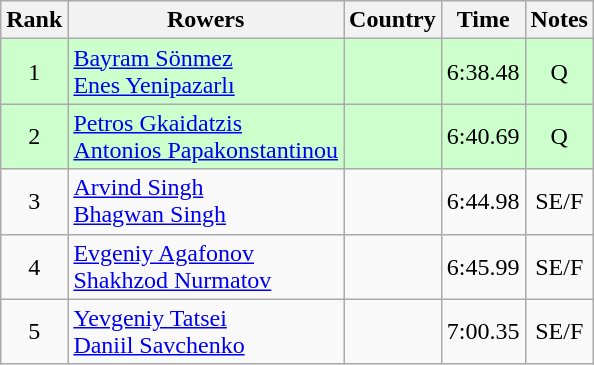<table class="wikitable" style="text-align:center">
<tr>
<th>Rank</th>
<th>Rowers</th>
<th>Country</th>
<th>Time</th>
<th>Notes</th>
</tr>
<tr bgcolor=ccffcc>
<td>1</td>
<td align="left"><a href='#'>Bayram Sönmez</a><br><a href='#'>Enes Yenipazarlı</a></td>
<td align="left"></td>
<td>6:38.48</td>
<td>Q</td>
</tr>
<tr bgcolor=ccffcc>
<td>2</td>
<td align="left"><a href='#'>Petros Gkaidatzis</a><br><a href='#'>Antonios Papakonstantinou</a></td>
<td align="left"></td>
<td>6:40.69</td>
<td>Q</td>
</tr>
<tr>
<td>3</td>
<td align="left"><a href='#'>Arvind Singh</a><br><a href='#'>Bhagwan Singh</a></td>
<td align="left"></td>
<td>6:44.98</td>
<td>SE/F</td>
</tr>
<tr>
<td>4</td>
<td align="left"><a href='#'>Evgeniy Agafonov</a><br><a href='#'>Shakhzod Nurmatov</a></td>
<td align="left"></td>
<td>6:45.99</td>
<td>SE/F</td>
</tr>
<tr>
<td>5</td>
<td align="left"><a href='#'>Yevgeniy Tatsei</a><br><a href='#'>Daniil Savchenko</a></td>
<td align="left"></td>
<td>7:00.35</td>
<td>SE/F</td>
</tr>
</table>
